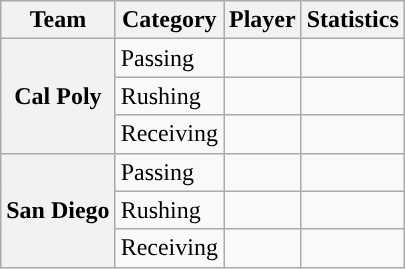<table class="wikitable" style="float:right">
<tr>
<th>Team</th>
<th>Category</th>
<th>Player</th>
<th>Statistics</th>
</tr>
<tr>
<th rowspan=3>Cal Poly</th>
<td>Passing</td>
<td></td>
<td></td>
</tr>
<tr>
<td>Rushing</td>
<td></td>
<td></td>
</tr>
<tr>
<td>Receiving</td>
<td></td>
<td></td>
</tr>
<tr>
<th rowspan=3>San Diego</th>
<td>Passing</td>
<td></td>
<td></td>
</tr>
<tr>
<td>Rushing</td>
<td></td>
<td></td>
</tr>
<tr>
<td>Receiving</td>
<td></td>
<td></td>
</tr>
</table>
